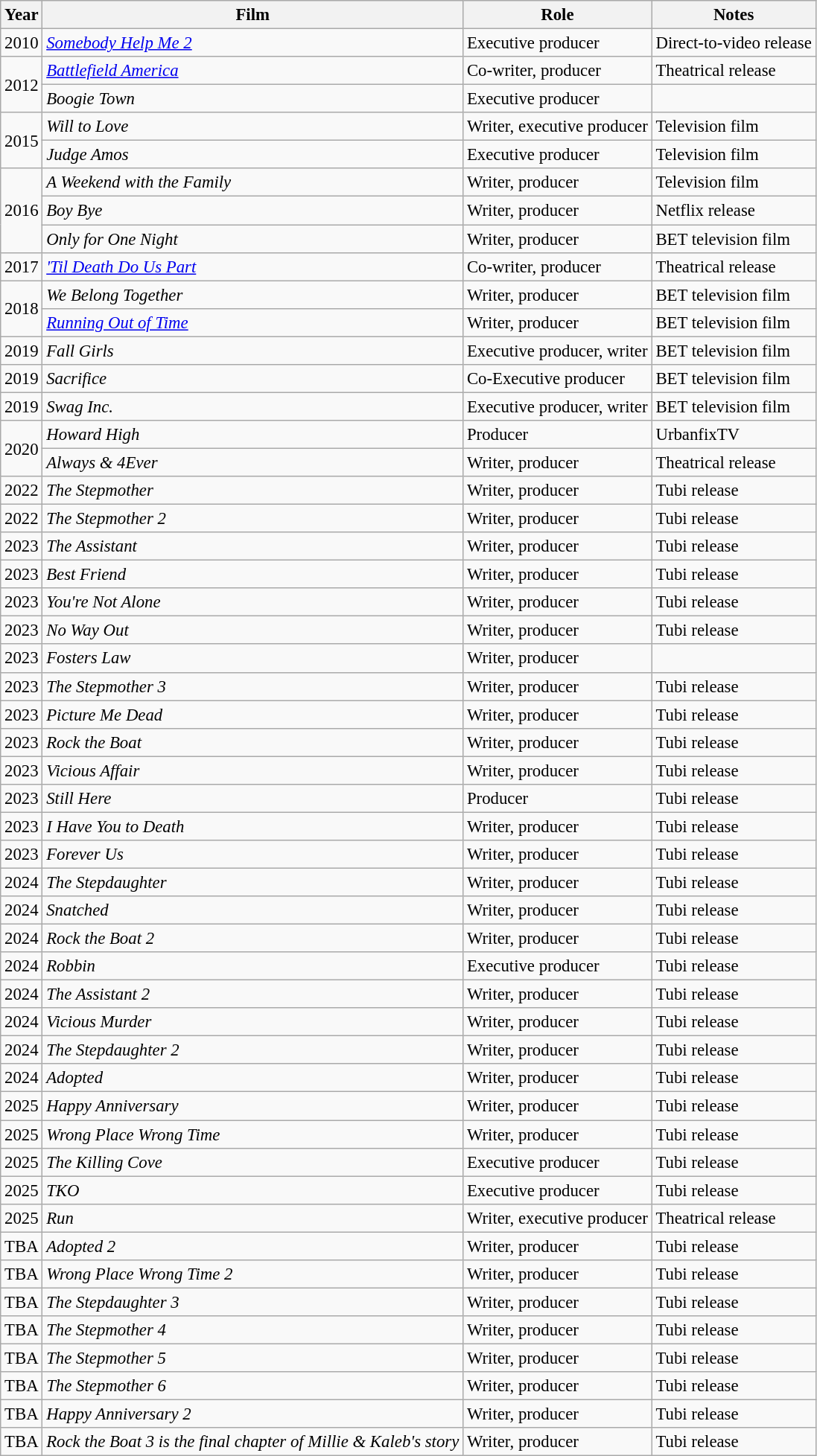<table class="wikitable" style="font-size: 95%;">
<tr>
<th>Year</th>
<th>Film</th>
<th>Role</th>
<th>Notes</th>
</tr>
<tr>
<td>2010</td>
<td><em><a href='#'>Somebody Help Me 2</a></em></td>
<td>Executive producer</td>
<td>Direct-to-video release</td>
</tr>
<tr>
<td rowspan=2>2012</td>
<td><em><a href='#'>Battlefield America</a></em></td>
<td>Co-writer, producer</td>
<td>Theatrical release</td>
</tr>
<tr>
<td><em>Boogie Town</em></td>
<td>Executive producer</td>
<td></td>
</tr>
<tr>
<td rowspan=2>2015</td>
<td><em>Will to Love</em></td>
<td>Writer, executive producer</td>
<td>Television film</td>
</tr>
<tr>
<td><em>Judge Amos</em></td>
<td>Executive producer</td>
<td>Television film</td>
</tr>
<tr>
<td rowspan="3">2016</td>
<td><em>A Weekend with the Family</em></td>
<td>Writer, producer</td>
<td>Television film</td>
</tr>
<tr>
<td><em>Boy Bye</em></td>
<td>Writer, producer</td>
<td>Netflix release</td>
</tr>
<tr>
<td><em>Only for One Night</em></td>
<td>Writer, producer</td>
<td>BET television film</td>
</tr>
<tr>
<td>2017</td>
<td><em><a href='#'>'Til Death Do Us Part</a></em></td>
<td>Co-writer, producer</td>
<td>Theatrical release</td>
</tr>
<tr>
<td rowspan="2">2018</td>
<td><em>We Belong Together</em></td>
<td>Writer, producer</td>
<td>BET television film</td>
</tr>
<tr>
<td><em><a href='#'>Running Out of Time</a></em></td>
<td>Writer, producer</td>
<td>BET television film</td>
</tr>
<tr>
<td>2019</td>
<td><em>Fall Girls</em></td>
<td>Executive producer, writer</td>
<td>BET television film</td>
</tr>
<tr>
<td>2019</td>
<td><em>Sacrifice</em></td>
<td>Co-Executive producer</td>
<td>BET television film</td>
</tr>
<tr>
<td>2019</td>
<td><em>Swag Inc.</em></td>
<td>Executive producer, writer</td>
<td>BET television film</td>
</tr>
<tr>
<td rowspan="2">2020</td>
<td><em>Howard High</em></td>
<td>Producer</td>
<td>UrbanfixTV</td>
</tr>
<tr>
<td><em>Always & 4Ever</em></td>
<td>Writer, producer</td>
<td>Theatrical release</td>
</tr>
<tr>
<td>2022</td>
<td><em>The Stepmother</em></td>
<td>Writer, producer</td>
<td>Tubi release</td>
</tr>
<tr>
<td>2022</td>
<td><em>The Stepmother 2</em></td>
<td>Writer, producer</td>
<td>Tubi release</td>
</tr>
<tr>
<td>2023</td>
<td><em>The Assistant</em></td>
<td>Writer, producer</td>
<td>Tubi release</td>
</tr>
<tr>
<td>2023</td>
<td><em>Best Friend</em></td>
<td>Writer, producer</td>
<td>Tubi release</td>
</tr>
<tr>
<td>2023</td>
<td><em>You're Not Alone</em></td>
<td>Writer, producer</td>
<td>Tubi release</td>
</tr>
<tr>
<td>2023</td>
<td><em>No Way Out</em></td>
<td>Writer, producer</td>
<td>Tubi release</td>
</tr>
<tr>
<td>2023</td>
<td><em>Fosters Law</em></td>
<td>Writer, producer</td>
<td></td>
</tr>
<tr>
<td>2023</td>
<td><em>The Stepmother 3</em></td>
<td>Writer, producer</td>
<td>Tubi release</td>
</tr>
<tr>
<td>2023</td>
<td><em>Picture Me Dead</em></td>
<td>Writer, producer</td>
<td>Tubi release</td>
</tr>
<tr>
<td>2023</td>
<td><em>Rock the Boat</em></td>
<td>Writer, producer</td>
<td>Tubi release</td>
</tr>
<tr>
<td>2023</td>
<td><em>Vicious Affair</em></td>
<td>Writer, producer</td>
<td>Tubi release</td>
</tr>
<tr>
<td>2023</td>
<td><em>Still Here</em></td>
<td>Producer</td>
<td>Tubi release</td>
</tr>
<tr>
<td>2023</td>
<td><em>I Have You to Death</em></td>
<td>Writer, producer</td>
<td>Tubi release</td>
</tr>
<tr>
<td>2023</td>
<td><em>Forever Us</em></td>
<td>Writer, producer</td>
<td>Tubi release</td>
</tr>
<tr>
<td>2024</td>
<td><em>The Stepdaughter</em></td>
<td>Writer, producer</td>
<td>Tubi release</td>
</tr>
<tr>
<td>2024</td>
<td><em>Snatched</em></td>
<td>Writer, producer</td>
<td>Tubi release</td>
</tr>
<tr>
<td>2024</td>
<td><em>Rock the Boat 2</em></td>
<td>Writer, producer</td>
<td>Tubi release</td>
</tr>
<tr>
<td>2024</td>
<td><em>Robbin</em></td>
<td>Executive producer</td>
<td>Tubi release</td>
</tr>
<tr>
<td>2024</td>
<td><em>The Assistant 2</em></td>
<td>Writer, producer</td>
<td>Tubi release</td>
</tr>
<tr>
<td>2024</td>
<td><em>Vicious Murder</em></td>
<td>Writer, producer</td>
<td>Tubi release</td>
</tr>
<tr>
<td>2024</td>
<td><em>The Stepdaughter 2</em></td>
<td>Writer, producer</td>
<td>Tubi release</td>
</tr>
<tr>
<td>2024</td>
<td><em>Adopted</em></td>
<td>Writer, producer</td>
<td>Tubi release</td>
</tr>
<tr>
<td>2025</td>
<td><em>Happy Anniversary</em></td>
<td>Writer, producer</td>
<td>Tubi release</td>
</tr>
<tr>
<td>2025</td>
<td><em>Wrong Place Wrong Time</em></td>
<td>Writer, producer</td>
<td>Tubi release</td>
</tr>
<tr>
<td>2025</td>
<td><em>The Killing Cove</em></td>
<td>Executive producer</td>
<td>Tubi release</td>
</tr>
<tr>
<td>2025</td>
<td><em>TKO</em></td>
<td>Executive producer</td>
<td>Tubi release</td>
</tr>
<tr>
<td>2025</td>
<td><em>Run</em></td>
<td>Writer, executive producer</td>
<td>Theatrical release</td>
</tr>
<tr>
<td>TBA</td>
<td><em>Adopted 2</em></td>
<td>Writer, producer</td>
<td>Tubi release</td>
</tr>
<tr>
<td>TBA</td>
<td><em>Wrong Place Wrong Time 2</em></td>
<td>Writer, producer</td>
<td>Tubi release</td>
</tr>
<tr>
<td>TBA</td>
<td><em>The Stepdaughter 3</em></td>
<td>Writer, producer</td>
<td>Tubi release</td>
</tr>
<tr>
<td>TBA</td>
<td><em>The Stepmother 4</em></td>
<td>Writer, producer</td>
<td>Tubi release</td>
</tr>
<tr>
<td>TBA</td>
<td><em>The Stepmother 5</em></td>
<td>Writer, producer</td>
<td>Tubi release</td>
</tr>
<tr>
<td>TBA</td>
<td><em>The Stepmother 6</em></td>
<td>Writer, producer</td>
<td>Tubi release</td>
</tr>
<tr>
<td>TBA</td>
<td><em>Happy Anniversary 2</em></td>
<td>Writer, producer</td>
<td>Tubi release</td>
</tr>
<tr>
<td>TBA</td>
<td><em>Rock the Boat 3 is the final chapter of Millie & Kaleb's story</em></td>
<td>Writer, producer</td>
<td>Tubi release</td>
</tr>
</table>
